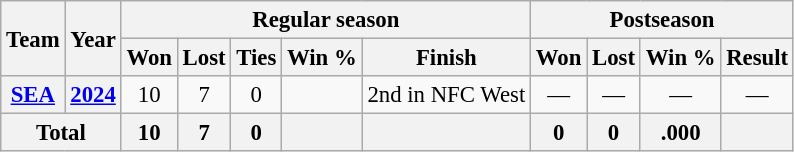<table class="wikitable" style="font-size: 95%; text-align:center;">
<tr>
<th rowspan="2">Team</th>
<th rowspan="2">Year</th>
<th colspan="5">Regular season</th>
<th colspan="4">Postseason</th>
</tr>
<tr>
<th>Won</th>
<th>Lost</th>
<th>Ties</th>
<th>Win %</th>
<th>Finish</th>
<th>Won</th>
<th>Lost</th>
<th>Win %</th>
<th>Result</th>
</tr>
<tr>
<th><a href='#'>SEA</a></th>
<th><a href='#'>2024</a></th>
<td>10</td>
<td>7</td>
<td>0</td>
<td></td>
<td>2nd in NFC West</td>
<td>—</td>
<td>—</td>
<td>—</td>
<td>—</td>
</tr>
<tr>
<th colspan="2">Total</th>
<th>10</th>
<th>7</th>
<th>0</th>
<th></th>
<th></th>
<th>0</th>
<th>0</th>
<th>.000</th>
<th></th>
</tr>
</table>
